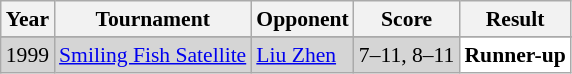<table class="sortable wikitable" style="font-size: 90%;">
<tr>
<th>Year</th>
<th>Tournament</th>
<th>Opponent</th>
<th>Score</th>
<th>Result</th>
</tr>
<tr>
</tr>
<tr style="background:#D5D5D5">
<td align="center">1999</td>
<td align="left"><a href='#'>Smiling Fish Satellite</a></td>
<td align="left"> <a href='#'>Liu Zhen</a></td>
<td align="left">7–11, 8–11</td>
<td style="text-align:left; background:white"> <strong>Runner-up</strong></td>
</tr>
</table>
